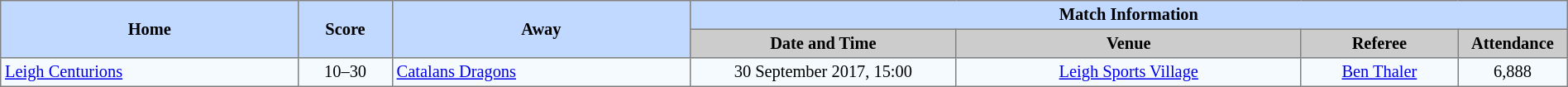<table border=1 style="border-collapse:collapse; font-size:85%; text-align:center;" cellpadding=3 cellspacing=0 width=100%>
<tr bgcolor=#C1D8FF>
<th rowspan=2 width=19%>Home</th>
<th rowspan=2 width=6%>Score</th>
<th rowspan=2 width=19%>Away</th>
<th colspan=6>Match Information</th>
</tr>
<tr bgcolor=#CCCCCC>
<th width=17%>Date and Time</th>
<th width=22%>Venue</th>
<th width=10%>Referee</th>
<th width=7%>Attendance</th>
</tr>
<tr style="background:#f5faff;">
<td align=left> <a href='#'>Leigh Centurions</a></td>
<td>10–30</td>
<td align=left> <a href='#'>Catalans Dragons</a></td>
<td>30 September 2017, 15:00</td>
<td><a href='#'>Leigh Sports Village</a></td>
<td><a href='#'>Ben Thaler</a></td>
<td>6,888</td>
</tr>
</table>
